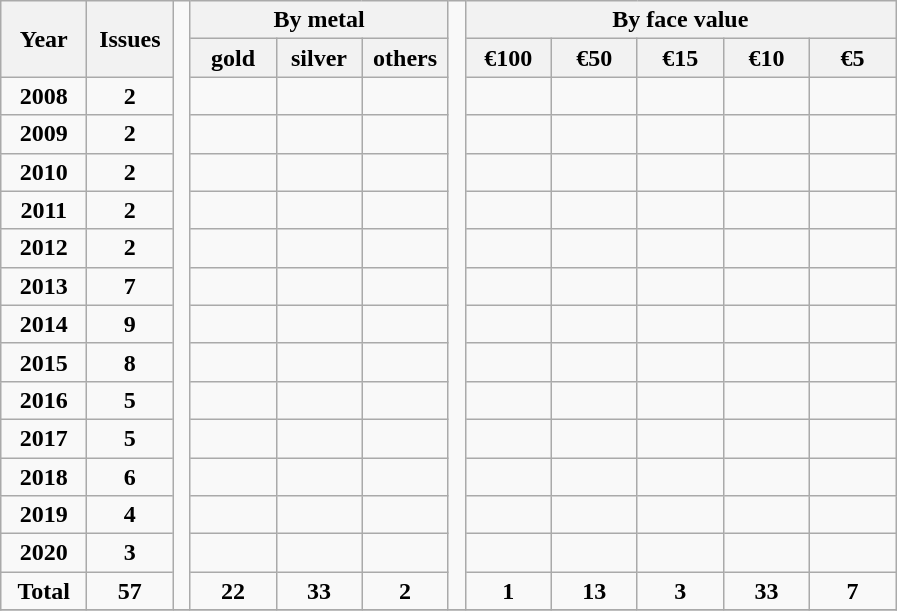<table class="wikitable" style="text-align: center;">
<tr>
<th rowspan=2  width=50px>Year</th>
<th rowspan=2  width=50px>Issues</th>
<td rowspan=16> </td>
<th colspan=3>By metal</th>
<td rowspan=16> </td>
<th colspan=6>By face value</th>
</tr>
<tr>
<th width=50px>gold</th>
<th width=50px>silver</th>
<th width=50px>others</th>
<th width=50px>€100</th>
<th width=50px>€50</th>
<th width=50px>€15</th>
<th width=50px>€10</th>
<th width=50px>€5</th>
</tr>
<tr>
<td style="text-align: center;"><strong>2008</strong></td>
<td><strong>2</strong></td>
<td></td>
<td></td>
<td></td>
<td></td>
<td></td>
<td></td>
<td></td>
<td></td>
</tr>
<tr>
<td style="text-align: center;"><strong>2009</strong></td>
<td><strong>2</strong></td>
<td></td>
<td></td>
<td></td>
<td></td>
<td></td>
<td></td>
<td></td>
<td></td>
</tr>
<tr>
<td style="text-align: center;"><strong>2010</strong></td>
<td><strong>2</strong></td>
<td></td>
<td></td>
<td></td>
<td></td>
<td></td>
<td></td>
<td></td>
<td></td>
</tr>
<tr>
<td style="text-align: center;"><strong>2011</strong></td>
<td><strong>2</strong></td>
<td></td>
<td></td>
<td></td>
<td></td>
<td></td>
<td></td>
<td></td>
<td></td>
</tr>
<tr>
<td style="text-align: center;"><strong>2012</strong></td>
<td><strong>2</strong></td>
<td></td>
<td></td>
<td></td>
<td></td>
<td></td>
<td></td>
<td></td>
<td></td>
</tr>
<tr>
<td style="text-align: center;"><strong>2013</strong></td>
<td><strong>7</strong></td>
<td></td>
<td></td>
<td></td>
<td></td>
<td></td>
<td></td>
<td></td>
<td></td>
</tr>
<tr>
<td style="text-align: center;"><strong>2014</strong></td>
<td><strong>9</strong></td>
<td></td>
<td></td>
<td></td>
<td></td>
<td></td>
<td></td>
<td></td>
<td></td>
</tr>
<tr>
<td style="text-align: center;"><strong>2015</strong></td>
<td><strong>8</strong></td>
<td></td>
<td></td>
<td></td>
<td></td>
<td></td>
<td></td>
<td></td>
<td></td>
</tr>
<tr>
<td style="text-align: center;"><strong>2016</strong></td>
<td><strong>5</strong></td>
<td></td>
<td></td>
<td></td>
<td></td>
<td></td>
<td></td>
<td></td>
<td></td>
</tr>
<tr>
<td style="text-align: center;"><strong>2017</strong></td>
<td><strong>5</strong></td>
<td></td>
<td></td>
<td></td>
<td></td>
<td></td>
<td></td>
<td></td>
<td></td>
</tr>
<tr>
<td style="text-align: center;"><strong>2018</strong></td>
<td><strong>6</strong></td>
<td></td>
<td></td>
<td></td>
<td></td>
<td></td>
<td></td>
<td></td>
<td></td>
</tr>
<tr>
<td style="text-align: center;"><strong>2019</strong></td>
<td><strong>4</strong></td>
<td></td>
<td></td>
<td></td>
<td></td>
<td></td>
<td></td>
<td></td>
<td></td>
</tr>
<tr>
<td style="text-align: center;"><strong>2020</strong></td>
<td><strong>3</strong></td>
<td></td>
<td></td>
<td></td>
<td></td>
<td></td>
<td></td>
<td></td>
<td></td>
</tr>
<tr>
<td style="text-align: center;"><strong>Total</strong></td>
<td><strong>57</strong></td>
<td><strong>22</strong></td>
<td><strong>33</strong></td>
<td><strong>2</strong></td>
<td><strong>1</strong></td>
<td><strong>13</strong></td>
<td><strong>3</strong></td>
<td><strong>33</strong></td>
<td><strong>7</strong></td>
</tr>
<tr>
</tr>
</table>
